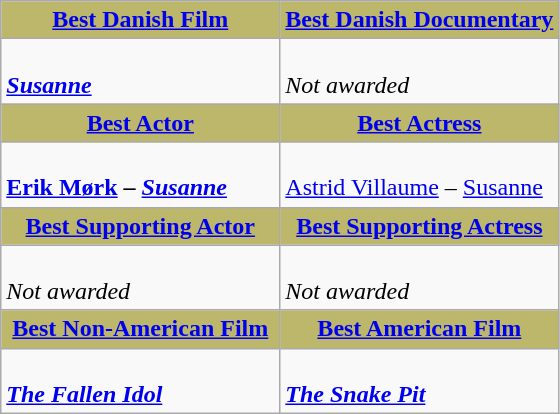<table class="wikitable">
<tr>
<th style="background:#BDB76B; width: 50%"><a href='#'>Best Danish Film</a></th>
<th style="background:#BDB76B; width: 50%"><a href='#'>Best Danish Documentary</a></th>
</tr>
<tr>
<td valign="top"><br><strong><em><a href='#'>Susanne</a></em></strong></td>
<td valign="top"><br><em>Not awarded</em></td>
</tr>
<tr>
<th style="background:#BDB76B;"><a href='#'>Best Actor</a></th>
<th style="background:#BDB76B;"><a href='#'>Best Actress</a></th>
</tr>
<tr>
<td valign="top"><br><strong><a href='#'>Erik Mørk</a> – <em><a href='#'>Susanne</a><strong><em></td>
<td valign="top"><br></strong><a href='#'>Astrid Villaume</a> – </em><a href='#'>Susanne</a></em></strong></td>
</tr>
<tr>
<th style="background:#BDB76B;"><a href='#'>Best Supporting Actor</a></th>
<th style="background:#BDB76B;"><a href='#'>Best Supporting Actress</a></th>
</tr>
<tr>
<td valign="top"><br><em>Not awarded</em></td>
<td valign="top"><br><em>Not awarded</em></td>
</tr>
<tr>
<th style="background:#BDB76B;"><a href='#'>Best Non-American Film</a></th>
<th style="background:#BDB76B;"><a href='#'>Best American Film</a></th>
</tr>
<tr>
<td valign="top"><br><strong><em><a href='#'>The Fallen Idol</a></em></strong></td>
<td valign="top"><br><strong><em><a href='#'>The Snake Pit</a></em></strong></td>
</tr>
</table>
